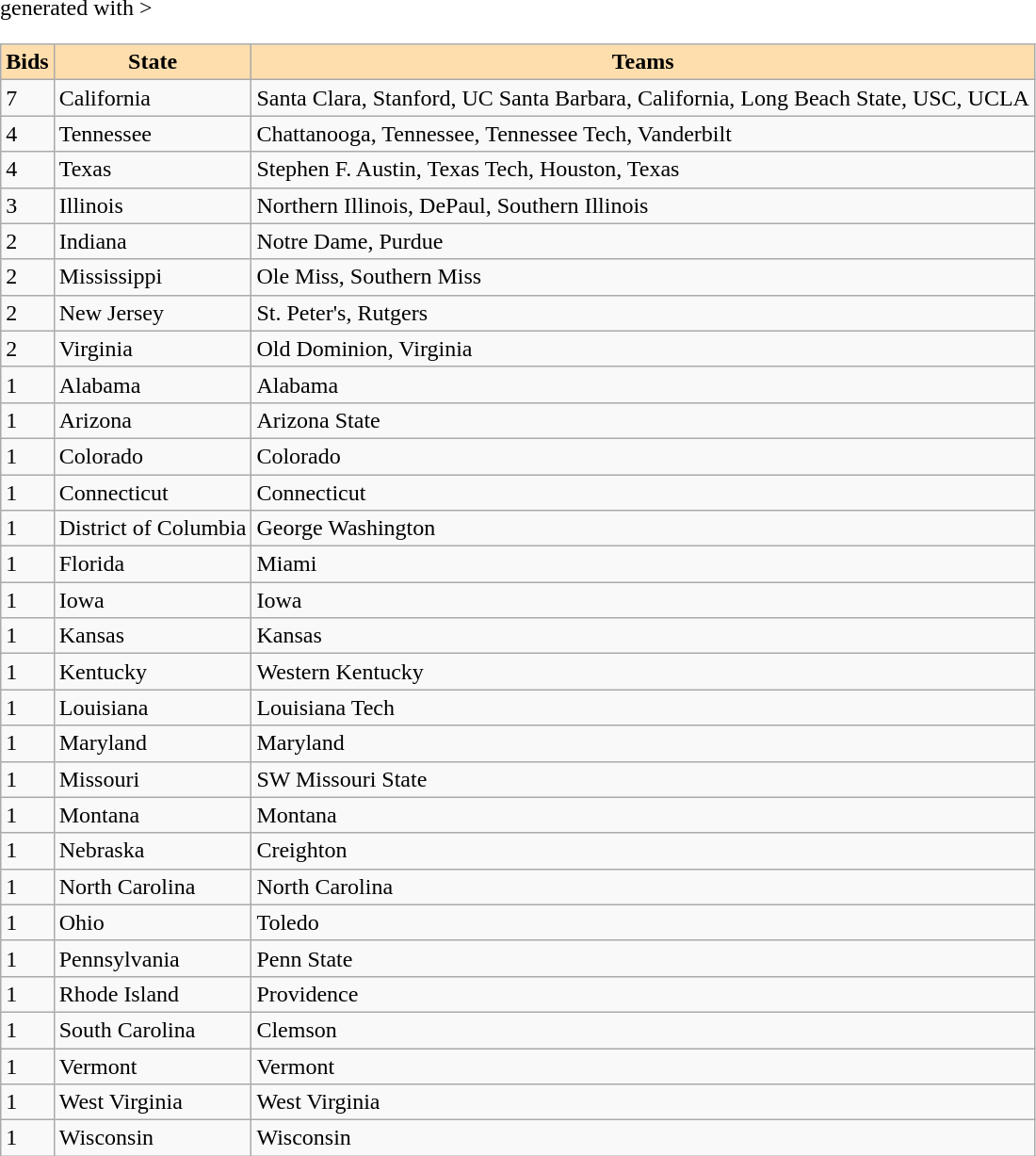<table class="wikitable sortable" <hiddentext>generated with   >
<tr>
<th style="background-color:#FFDEAD;">Bids</th>
<th style="background-color:#FFDEAD;">State</th>
<th style="background-color:#FFDEAD;">Teams</th>
</tr>
<tr valign="bottom">
<td height="14">7</td>
<td>California</td>
<td>Santa Clara, Stanford, UC Santa Barbara, California, Long Beach State, USC, UCLA</td>
</tr>
<tr valign="bottom">
<td height="14">4</td>
<td>Tennessee</td>
<td>Chattanooga, Tennessee, Tennessee Tech, Vanderbilt</td>
</tr>
<tr valign="bottom">
<td height="14">4</td>
<td>Texas</td>
<td>Stephen F. Austin, Texas Tech, Houston, Texas</td>
</tr>
<tr valign="bottom">
<td height="14">3</td>
<td>Illinois</td>
<td>Northern Illinois, DePaul, Southern Illinois</td>
</tr>
<tr valign="bottom">
<td height="14">2</td>
<td>Indiana</td>
<td>Notre Dame, Purdue</td>
</tr>
<tr valign="bottom">
<td height="14">2</td>
<td>Mississippi</td>
<td>Ole Miss, Southern Miss</td>
</tr>
<tr valign="bottom">
<td height="14">2</td>
<td>New Jersey</td>
<td>St. Peter's, Rutgers</td>
</tr>
<tr valign="bottom">
<td height="14">2</td>
<td>Virginia</td>
<td>Old Dominion, Virginia</td>
</tr>
<tr valign="bottom">
<td height="14">1</td>
<td>Alabama</td>
<td>Alabama</td>
</tr>
<tr valign="bottom">
<td height="14">1</td>
<td>Arizona</td>
<td>Arizona State</td>
</tr>
<tr valign="bottom">
<td height="14">1</td>
<td>Colorado</td>
<td>Colorado</td>
</tr>
<tr valign="bottom">
<td height="14">1</td>
<td>Connecticut</td>
<td>Connecticut</td>
</tr>
<tr valign="bottom">
<td height="14">1</td>
<td>District of Columbia</td>
<td>George Washington</td>
</tr>
<tr valign="bottom">
<td height="14">1</td>
<td>Florida</td>
<td>Miami</td>
</tr>
<tr valign="bottom">
<td height="14">1</td>
<td>Iowa</td>
<td>Iowa</td>
</tr>
<tr valign="bottom">
<td height="14">1</td>
<td>Kansas</td>
<td>Kansas</td>
</tr>
<tr valign="bottom">
<td height="14">1</td>
<td>Kentucky</td>
<td>Western Kentucky</td>
</tr>
<tr valign="bottom">
<td height="14">1</td>
<td>Louisiana</td>
<td>Louisiana Tech</td>
</tr>
<tr valign="bottom">
<td height="14">1</td>
<td>Maryland</td>
<td>Maryland</td>
</tr>
<tr valign="bottom">
<td height="14">1</td>
<td>Missouri</td>
<td>SW Missouri State</td>
</tr>
<tr valign="bottom">
<td height="14">1</td>
<td>Montana</td>
<td>Montana</td>
</tr>
<tr valign="bottom">
<td height="14">1</td>
<td>Nebraska</td>
<td>Creighton</td>
</tr>
<tr valign="bottom">
<td height="14">1</td>
<td>North Carolina</td>
<td>North Carolina</td>
</tr>
<tr valign="bottom">
<td height="14">1</td>
<td>Ohio</td>
<td>Toledo</td>
</tr>
<tr valign="bottom">
<td height="14">1</td>
<td>Pennsylvania</td>
<td>Penn State</td>
</tr>
<tr valign="bottom">
<td height="14">1</td>
<td>Rhode Island</td>
<td>Providence</td>
</tr>
<tr valign="bottom">
<td height="14">1</td>
<td>South Carolina</td>
<td>Clemson</td>
</tr>
<tr valign="bottom">
<td height="14">1</td>
<td>Vermont</td>
<td>Vermont</td>
</tr>
<tr valign="bottom">
<td height="14">1</td>
<td>West Virginia</td>
<td>West Virginia</td>
</tr>
<tr valign="bottom">
<td height="14">1</td>
<td>Wisconsin</td>
<td>Wisconsin</td>
</tr>
</table>
